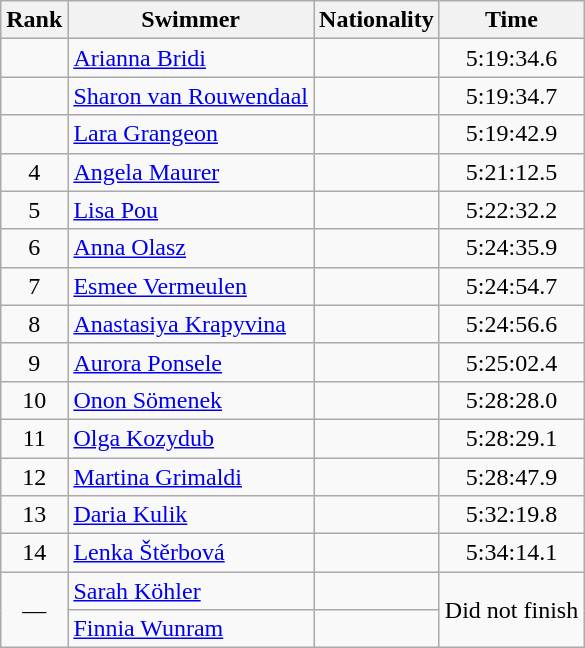<table class="wikitable sortable" border="1" style="text-align:center">
<tr>
<th>Rank</th>
<th>Swimmer</th>
<th>Nationality</th>
<th>Time</th>
</tr>
<tr>
<td></td>
<td align=left><a href='#'>Arianna Bridi</a></td>
<td align=left></td>
<td>5:19:34.6</td>
</tr>
<tr>
<td></td>
<td align=left><a href='#'>Sharon van Rouwendaal</a></td>
<td align=left></td>
<td>5:19:34.7</td>
</tr>
<tr>
<td></td>
<td align=left><a href='#'>Lara Grangeon</a></td>
<td align=left></td>
<td>5:19:42.9</td>
</tr>
<tr>
<td>4</td>
<td align=left><a href='#'>Angela Maurer</a></td>
<td align=left></td>
<td>5:21:12.5</td>
</tr>
<tr>
<td>5</td>
<td align=left><a href='#'>Lisa Pou</a></td>
<td align=left></td>
<td>5:22:32.2</td>
</tr>
<tr>
<td>6</td>
<td align=left><a href='#'>Anna Olasz</a></td>
<td align=left></td>
<td>5:24:35.9</td>
</tr>
<tr>
<td>7</td>
<td align=left><a href='#'>Esmee Vermeulen</a></td>
<td align=left></td>
<td>5:24:54.7</td>
</tr>
<tr>
<td>8</td>
<td align=left><a href='#'>Anastasiya Krapyvina</a></td>
<td align=left></td>
<td>5:24:56.6</td>
</tr>
<tr>
<td>9</td>
<td align=left><a href='#'>Aurora Ponsele</a></td>
<td align=left></td>
<td>5:25:02.4</td>
</tr>
<tr>
<td>10</td>
<td align=left><a href='#'>Onon Sömenek</a></td>
<td align=left></td>
<td>5:28:28.0</td>
</tr>
<tr>
<td>11</td>
<td align=left><a href='#'>Olga Kozydub</a></td>
<td align=left></td>
<td>5:28:29.1</td>
</tr>
<tr>
<td>12</td>
<td align=left><a href='#'>Martina Grimaldi</a></td>
<td align=left></td>
<td>5:28:47.9</td>
</tr>
<tr>
<td>13</td>
<td align=left><a href='#'>Daria Kulik</a></td>
<td align=left></td>
<td>5:32:19.8</td>
</tr>
<tr>
<td>14</td>
<td align=left><a href='#'>Lenka Štěrbová</a></td>
<td align=left></td>
<td>5:34:14.1</td>
</tr>
<tr>
<td rowspan=2>—</td>
<td align=left><a href='#'>Sarah Köhler</a></td>
<td align=left></td>
<td rowspan=2>Did not finish</td>
</tr>
<tr>
<td align=left><a href='#'>Finnia Wunram</a></td>
<td align=left></td>
</tr>
</table>
